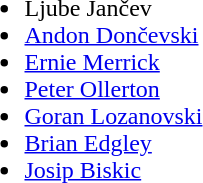<table>
<tr style="vertical-align: top;">
<td><br><ul><li> Ljube Jančev</li><li> <a href='#'>Andon Dončevski</a></li><li> <a href='#'>Ernie Merrick</a></li><li> <a href='#'>Peter Ollerton</a></li><li> <a href='#'>Goran Lozanovski</a></li><li> <a href='#'>Brian Edgley</a></li><li>  <a href='#'>Josip Biskic</a></li></ul></td>
</tr>
</table>
